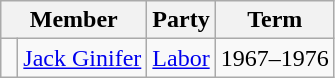<table class="wikitable">
<tr>
<th colspan="2">Member</th>
<th>Party</th>
<th>Term</th>
</tr>
<tr>
<td> </td>
<td><a href='#'>Jack Ginifer</a></td>
<td><a href='#'>Labor</a></td>
<td>1967–1976</td>
</tr>
</table>
